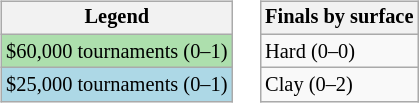<table>
<tr valign=top>
<td><br><table class="wikitable" style="font-size:85%">
<tr>
<th>Legend</th>
</tr>
<tr style="background:#addfad;">
<td>$60,000 tournaments (0–1)</td>
</tr>
<tr style="background:lightblue;">
<td>$25,000 tournaments (0–1)</td>
</tr>
</table>
</td>
<td><br><table class="wikitable" style="font-size:85%">
<tr>
<th>Finals by surface</th>
</tr>
<tr>
<td>Hard (0–0)</td>
</tr>
<tr>
<td>Clay (0–2)</td>
</tr>
</table>
</td>
</tr>
</table>
